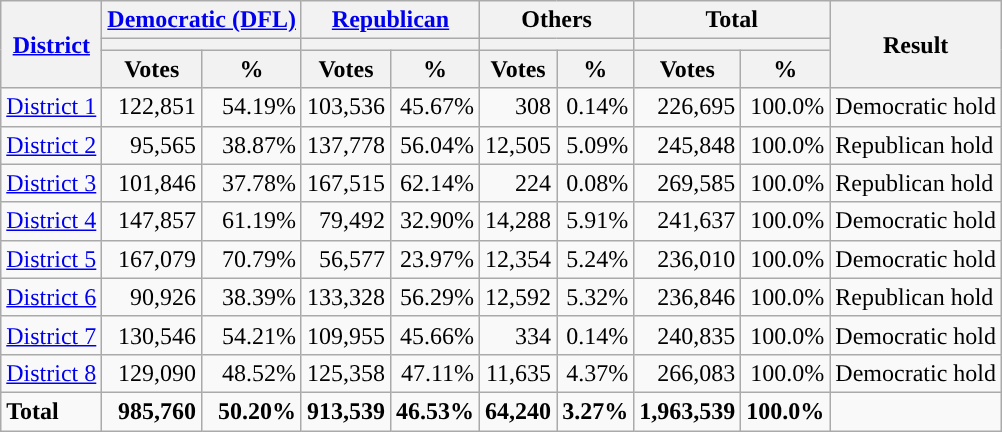<table class="wikitable plainrowheaders sortable" style="font-size:100%; text-align:right;">
<tr>
<th scope=col rowspan=3><a href='#'>District</a></th>
<th scope=col colspan=2><a href='#'>Democratic (DFL)</a></th>
<th scope=col colspan=2><a href='#'>Republican</a></th>
<th scope=col colspan=2>Others</th>
<th scope=col colspan=2>Total</th>
<th scope=col rowspan=3>Result</th>
</tr>
<tr>
<th scope=col colspan=2 style="background:"></th>
<th scope=col colspan=2 style="background:"></th>
<th scope=col colspan=2></th>
<th scope=col colspan=2></th>
</tr>
<tr>
<th scope=col data-sort-type="number">Votes</th>
<th scope=col data-sort-type="number">%</th>
<th scope=col data-sort-type="number">Votes</th>
<th scope=col data-sort-type="number">%</th>
<th scope=col data-sort-type="number">Votes</th>
<th scope=col data-sort-type="number">%</th>
<th scope=col data-sort-type="number">Votes</th>
<th scope=col data-sort-type="number">%</th>
</tr>
<tr>
<td align=left><a href='#'>District 1</a></td>
<td>122,851</td>
<td>54.19%</td>
<td>103,536</td>
<td>45.67%</td>
<td>308</td>
<td>0.14%</td>
<td>226,695</td>
<td>100.0%</td>
<td align=left>Democratic hold</td>
</tr>
<tr>
<td align=left><a href='#'>District 2</a></td>
<td>95,565</td>
<td>38.87%</td>
<td>137,778</td>
<td>56.04%</td>
<td>12,505</td>
<td>5.09%</td>
<td>245,848</td>
<td>100.0%</td>
<td align=left>Republican hold</td>
</tr>
<tr>
<td align=left><a href='#'>District 3</a></td>
<td>101,846</td>
<td>37.78%</td>
<td>167,515</td>
<td>62.14%</td>
<td>224</td>
<td>0.08%</td>
<td>269,585</td>
<td>100.0%</td>
<td align=left>Republican hold</td>
</tr>
<tr>
<td align=left><a href='#'>District 4</a></td>
<td>147,857</td>
<td>61.19%</td>
<td>79,492</td>
<td>32.90%</td>
<td>14,288</td>
<td>5.91%</td>
<td>241,637</td>
<td>100.0%</td>
<td align=left>Democratic hold</td>
</tr>
<tr>
<td align=left><a href='#'>District 5</a></td>
<td>167,079</td>
<td>70.79%</td>
<td>56,577</td>
<td>23.97%</td>
<td>12,354</td>
<td>5.24%</td>
<td>236,010</td>
<td>100.0%</td>
<td align=left>Democratic hold</td>
</tr>
<tr>
<td align=left><a href='#'>District 6</a></td>
<td>90,926</td>
<td>38.39%</td>
<td>133,328</td>
<td>56.29%</td>
<td>12,592</td>
<td>5.32%</td>
<td>236,846</td>
<td>100.0%</td>
<td align=left>Republican hold</td>
</tr>
<tr>
<td align=left><a href='#'>District 7</a></td>
<td>130,546</td>
<td>54.21%</td>
<td>109,955</td>
<td>45.66%</td>
<td>334</td>
<td>0.14%</td>
<td>240,835</td>
<td>100.0%</td>
<td align=left>Democratic hold</td>
</tr>
<tr>
<td align=left><a href='#'>District 8</a></td>
<td>129,090</td>
<td>48.52%</td>
<td>125,358</td>
<td>47.11%</td>
<td>11,635</td>
<td>4.37%</td>
<td>266,083</td>
<td>100.0%</td>
<td align=left>Democratic hold</td>
</tr>
<tr class="sortbottom" style="font-weight:bold">
<td align=left>Total</td>
<td>985,760</td>
<td>50.20%</td>
<td>913,539</td>
<td>46.53%</td>
<td>64,240</td>
<td>3.27%</td>
<td>1,963,539</td>
<td>100.0%</td>
<td></td>
</tr>
</table>
